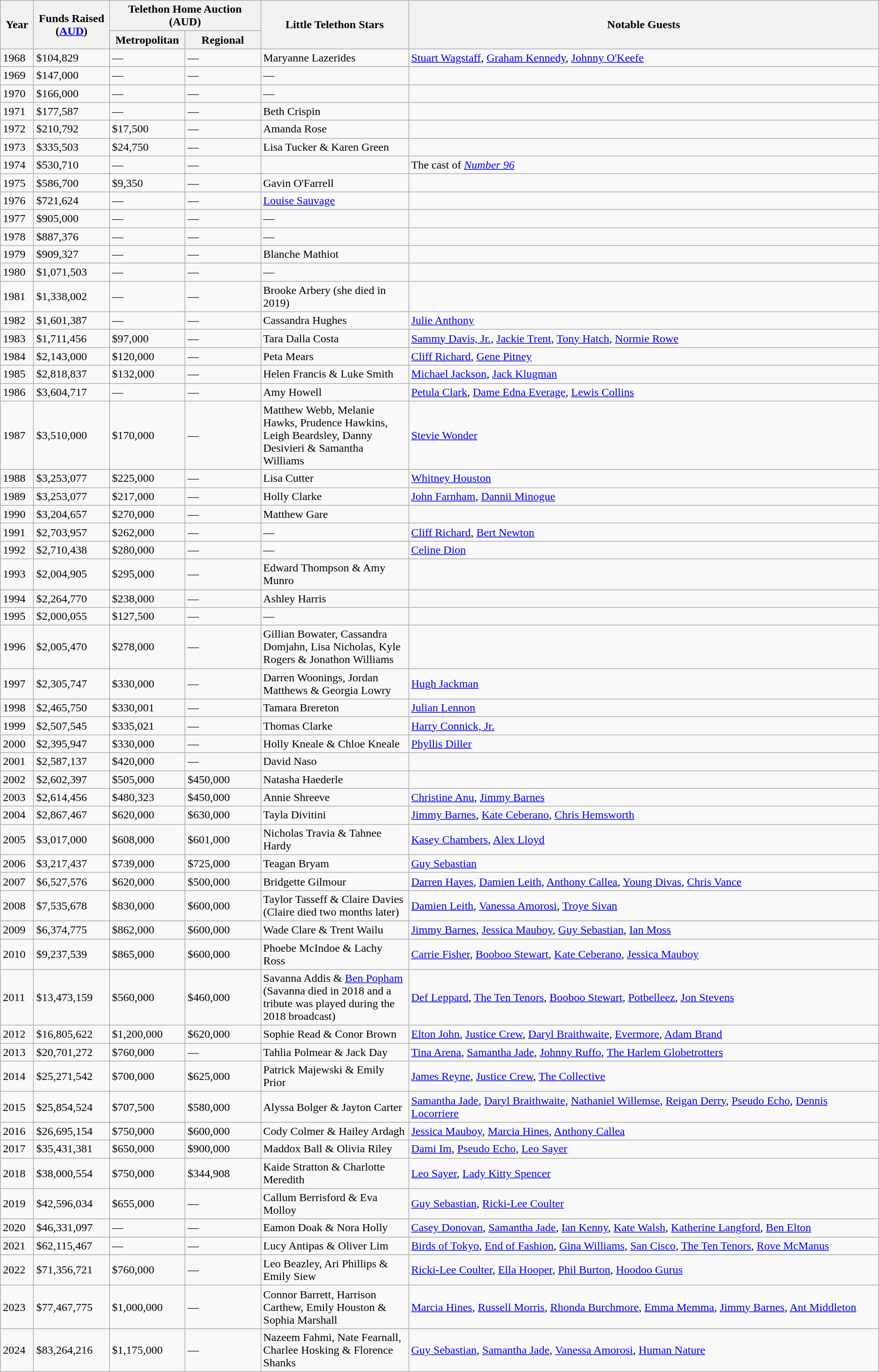<table class="wikitable sortable">
<tr>
<th scope="col" rowspan="2" width="40">Year</th>
<th scope="col" rowspan="2" width="100">Funds Raised (<a href='#'>AUD</a>)</th>
<th scope="col" colspan="2">Telethon Home Auction (AUD)</th>
<th scope="col" rowspan="2">Little Telethon Stars</th>
<th scope="col" rowspan="2" width="660">Notable Guests</th>
</tr>
<tr>
<th scope="col" width="100">Metropolitan</th>
<th scope="col" width="100">Regional</th>
</tr>
<tr>
<td>1968</td>
<td>$104,829</td>
<td>—</td>
<td>—</td>
<td>Maryanne Lazerides</td>
<td><a href='#'>Stuart Wagstaff</a>, <a href='#'>Graham Kennedy</a>, <a href='#'>Johnny O'Keefe</a></td>
</tr>
<tr>
<td>1969</td>
<td>$147,000</td>
<td>—</td>
<td>—</td>
<td>—</td>
<td></td>
</tr>
<tr>
<td>1970</td>
<td>$166,000</td>
<td>—</td>
<td>—</td>
<td>—</td>
<td></td>
</tr>
<tr>
<td>1971</td>
<td>$177,587</td>
<td>—</td>
<td>—</td>
<td>Beth Crispin</td>
<td></td>
</tr>
<tr>
<td>1972</td>
<td>$210,792</td>
<td>$17,500</td>
<td>—</td>
<td>Amanda Rose</td>
<td></td>
</tr>
<tr>
<td>1973</td>
<td>$335,503</td>
<td>$24,750</td>
<td>—</td>
<td>Lisa Tucker & Karen Green</td>
<td></td>
</tr>
<tr>
<td>1974</td>
<td>$530,710</td>
<td>—</td>
<td>—</td>
<td></td>
<td>The cast of <a href='#'><em>Number 96</em></a></td>
</tr>
<tr>
<td>1975</td>
<td>$586,700</td>
<td>$9,350</td>
<td>—</td>
<td>Gavin O'Farrell</td>
<td></td>
</tr>
<tr>
<td>1976</td>
<td>$721,624</td>
<td>—</td>
<td>—</td>
<td><a href='#'>Louise Sauvage</a></td>
<td></td>
</tr>
<tr>
<td>1977</td>
<td>$905,000</td>
<td>—</td>
<td>—</td>
<td>—</td>
<td></td>
</tr>
<tr>
<td>1978</td>
<td>$887,376</td>
<td>—</td>
<td>—</td>
<td>—</td>
<td></td>
</tr>
<tr>
<td>1979</td>
<td>$909,327</td>
<td>—</td>
<td>—</td>
<td>Blanche Mathiot</td>
<td></td>
</tr>
<tr>
<td>1980</td>
<td>$1,071,503</td>
<td>—</td>
<td>—</td>
<td>—</td>
<td></td>
</tr>
<tr>
<td>1981</td>
<td>$1,338,002</td>
<td>—</td>
<td>—</td>
<td>Brooke Arbery (she died in 2019)</td>
<td></td>
</tr>
<tr>
<td>1982</td>
<td>$1,601,387</td>
<td>—</td>
<td>—</td>
<td>Cassandra Hughes</td>
<td><a href='#'>Julie Anthony</a></td>
</tr>
<tr>
<td>1983</td>
<td>$1,711,456</td>
<td>$97,000</td>
<td>—</td>
<td>Tara Dalla Costa</td>
<td><a href='#'>Sammy Davis, Jr.</a>, <a href='#'>Jackie Trent</a>, <a href='#'>Tony Hatch</a>, <a href='#'>Normie Rowe</a></td>
</tr>
<tr>
<td>1984</td>
<td>$2,143,000</td>
<td>$120,000</td>
<td>—</td>
<td>Peta Mears</td>
<td><a href='#'>Cliff Richard</a>, <a href='#'>Gene Pitney</a></td>
</tr>
<tr>
<td>1985</td>
<td>$2,818,837</td>
<td>$132,000</td>
<td>—</td>
<td>Helen Francis & Luke Smith</td>
<td><a href='#'>Michael Jackson</a>, <a href='#'>Jack Klugman</a></td>
</tr>
<tr>
<td>1986</td>
<td>$3,604,717</td>
<td>—</td>
<td>—</td>
<td>Amy Howell</td>
<td><a href='#'>Petula Clark</a>, <a href='#'>Dame Edna Everage</a>, <a href='#'>Lewis Collins</a></td>
</tr>
<tr>
<td>1987</td>
<td>$3,510,000</td>
<td>$170,000</td>
<td>—</td>
<td>Matthew Webb, Melanie Hawks, Prudence Hawkins, Leigh Beardsley, Danny Desivieri & Samantha Williams</td>
<td><a href='#'>Stevie Wonder</a></td>
</tr>
<tr>
<td>1988</td>
<td>$3,253,077</td>
<td>$225,000</td>
<td>—</td>
<td>Lisa Cutter</td>
<td><a href='#'>Whitney Houston</a></td>
</tr>
<tr>
<td>1989</td>
<td>$3,253,077</td>
<td>$217,000</td>
<td>—</td>
<td>Holly Clarke</td>
<td><a href='#'>John Farnham</a>, <a href='#'>Dannii Minogue</a></td>
</tr>
<tr>
<td>1990</td>
<td>$3,204,657</td>
<td>$270,000</td>
<td>—</td>
<td>Matthew Gare</td>
<td></td>
</tr>
<tr>
<td>1991</td>
<td>$2,703,957</td>
<td>$262,000</td>
<td>—</td>
<td>—</td>
<td><a href='#'>Cliff Richard</a>, <a href='#'>Bert Newton</a></td>
</tr>
<tr>
<td>1992</td>
<td>$2,710,438</td>
<td>$280,000</td>
<td>—</td>
<td>—</td>
<td><a href='#'>Celine Dion</a></td>
</tr>
<tr>
<td>1993</td>
<td>$2,004,905</td>
<td>$295,000</td>
<td>—</td>
<td>Edward Thompson & Amy Munro</td>
<td></td>
</tr>
<tr>
<td>1994</td>
<td>$2,264,770</td>
<td>$238,000</td>
<td>—</td>
<td>Ashley Harris</td>
<td></td>
</tr>
<tr>
<td>1995</td>
<td>$2,000,055</td>
<td>$127,500</td>
<td>—</td>
<td>—</td>
<td></td>
</tr>
<tr>
<td>1996</td>
<td>$2,005,470</td>
<td>$278,000</td>
<td>—</td>
<td>Gillian Bowater, Cassandra Domjahn, Lisa Nicholas, Kyle Rogers & Jonathon Williams</td>
<td></td>
</tr>
<tr>
<td>1997</td>
<td>$2,305,747</td>
<td>$330,000</td>
<td>—</td>
<td>Darren Woonings, Jordan Matthews & Georgia Lowry</td>
<td><a href='#'>Hugh Jackman</a></td>
</tr>
<tr>
<td>1998</td>
<td>$2,465,750</td>
<td>$330,001</td>
<td>—</td>
<td>Tamara Brereton</td>
<td><a href='#'>Julian Lennon</a></td>
</tr>
<tr>
<td>1999</td>
<td>$2,507,545</td>
<td>$335,021</td>
<td>—</td>
<td>Thomas Clarke</td>
<td><a href='#'>Harry Connick, Jr.</a></td>
</tr>
<tr>
<td>2000</td>
<td>$2,395,947</td>
<td>$330,000</td>
<td>—</td>
<td>Holly Kneale & Chloe Kneale</td>
<td><a href='#'>Phyllis Diller</a></td>
</tr>
<tr>
<td>2001</td>
<td>$2,587,137</td>
<td>$420,000</td>
<td>—</td>
<td>David Naso</td>
<td></td>
</tr>
<tr>
<td>2002</td>
<td>$2,602,397</td>
<td>$505,000</td>
<td>$450,000</td>
<td>Natasha Haederle</td>
<td></td>
</tr>
<tr>
<td>2003</td>
<td>$2,614,456</td>
<td>$480,323</td>
<td>$450,000</td>
<td>Annie Shreeve</td>
<td><a href='#'>Christine Anu</a>, <a href='#'>Jimmy Barnes</a></td>
</tr>
<tr>
<td>2004</td>
<td>$2,867,467</td>
<td>$620,000</td>
<td>$630,000</td>
<td>Tayla Divitini</td>
<td><a href='#'>Jimmy Barnes</a>, <a href='#'>Kate Ceberano</a>, <a href='#'>Chris Hemsworth</a></td>
</tr>
<tr>
<td>2005</td>
<td>$3,017,000</td>
<td>$608,000</td>
<td>$601,000</td>
<td>Nicholas Travia & Tahnee Hardy</td>
<td><a href='#'>Kasey Chambers</a>, <a href='#'>Alex Lloyd</a></td>
</tr>
<tr>
<td>2006</td>
<td>$3,217,437</td>
<td>$739,000</td>
<td>$725,000</td>
<td>Teagan Bryam</td>
<td><a href='#'>Guy Sebastian</a></td>
</tr>
<tr>
<td>2007</td>
<td>$6,527,576</td>
<td>$620,000</td>
<td>$500,000</td>
<td>Bridgette Gilmour</td>
<td><a href='#'>Darren Hayes</a>, <a href='#'>Damien Leith</a>, <a href='#'>Anthony Callea</a>, <a href='#'>Young Divas</a>, <a href='#'>Chris Vance</a></td>
</tr>
<tr>
<td>2008</td>
<td>$7,535,678</td>
<td>$830,000</td>
<td>$600,000</td>
<td>Taylor Tasseff & Claire Davies (Claire died two months later)</td>
<td><a href='#'>Damien Leith</a>, <a href='#'>Vanessa Amorosi</a>, <a href='#'>Troye Sivan</a></td>
</tr>
<tr>
<td>2009</td>
<td>$6,374,775</td>
<td>$862,000</td>
<td>$600,000</td>
<td>Wade Clare & Trent Wailu</td>
<td><a href='#'>Jimmy Barnes</a>, <a href='#'>Jessica Mauboy</a>, <a href='#'>Guy Sebastian</a>, <a href='#'>Ian Moss</a></td>
</tr>
<tr>
<td>2010</td>
<td>$9,237,539</td>
<td>$865,000</td>
<td>$600,000</td>
<td>Phoebe McIndoe & Lachy Ross</td>
<td><a href='#'>Carrie Fisher</a>, <a href='#'>Booboo Stewart</a>, <a href='#'>Kate Ceberano</a>, <a href='#'>Jessica Mauboy</a></td>
</tr>
<tr>
<td>2011</td>
<td>$13,473,159</td>
<td>$560,000</td>
<td>$460,000</td>
<td>Savanna Addis & <a href='#'>Ben Popham</a> (Savanna died in 2018 and a tribute was played during the 2018 broadcast)</td>
<td><a href='#'>Def Leppard</a>, <a href='#'>The Ten Tenors</a>, <a href='#'>Booboo Stewart</a>, <a href='#'>Potbelleez</a>, <a href='#'>Jon Stevens</a></td>
</tr>
<tr>
<td>2012</td>
<td>$16,805,622</td>
<td>$1,200,000</td>
<td>$620,000</td>
<td>Sophie Read & Conor Brown</td>
<td><a href='#'>Elton John</a>, <a href='#'>Justice Crew</a>, <a href='#'>Daryl Braithwaite</a>, <a href='#'>Evermore</a>, <a href='#'>Adam Brand</a></td>
</tr>
<tr>
<td>2013</td>
<td>$20,701,272</td>
<td>$760,000</td>
<td>—</td>
<td>Tahlia Polmear & Jack Day</td>
<td><a href='#'>Tina Arena</a>, <a href='#'>Samantha Jade</a>, <a href='#'>Johnny Ruffo</a>, <a href='#'>The Harlem Globetrotters</a></td>
</tr>
<tr>
<td>2014</td>
<td>$25,271,542</td>
<td>$700,000</td>
<td>$625,000</td>
<td>Patrick Majewski & Emily Prior</td>
<td><a href='#'>James Reyne</a>, <a href='#'>Justice Crew</a>, <a href='#'>The Collective</a></td>
</tr>
<tr>
<td>2015</td>
<td>$25,854,524</td>
<td>$707,500</td>
<td>$580,000</td>
<td>Alyssa Bolger & Jayton Carter</td>
<td><a href='#'>Samantha Jade</a>, <a href='#'>Daryl Braithwaite</a>, <a href='#'>Nathaniel Willemse</a>, <a href='#'>Reigan Derry</a>, <a href='#'>Pseudo Echo</a>, <a href='#'>Dennis Locorriere</a></td>
</tr>
<tr>
<td>2016</td>
<td>$26,695,154</td>
<td>$750,000</td>
<td>$600,000</td>
<td>Cody Colmer & Hailey Ardagh</td>
<td><a href='#'>Jessica Mauboy</a>, <a href='#'>Marcia Hines</a>, <a href='#'>Anthony Callea</a></td>
</tr>
<tr>
<td>2017</td>
<td>$35,431,381</td>
<td>$650,000</td>
<td>$900,000</td>
<td>Maddox Ball & Olivia Riley</td>
<td><a href='#'>Dami Im</a>, <a href='#'>Pseudo Echo</a>, <a href='#'>Leo Sayer</a></td>
</tr>
<tr>
<td>2018</td>
<td>$38,000,554</td>
<td>$750,000</td>
<td>$344,908</td>
<td>Kaide Stratton & Charlotte Meredith</td>
<td><a href='#'>Leo Sayer</a>, <a href='#'>Lady Kitty Spencer</a></td>
</tr>
<tr>
<td>2019</td>
<td>$42,596,034</td>
<td>$655,000</td>
<td>—</td>
<td>Callum Berrisford & Eva Molloy</td>
<td><a href='#'>Guy Sebastian</a>, <a href='#'>Ricki-Lee Coulter</a></td>
</tr>
<tr>
<td>2020</td>
<td>$46,331,097</td>
<td>—</td>
<td>—</td>
<td>Eamon Doak & Nora Holly</td>
<td><a href='#'>Casey Donovan</a>, <a href='#'>Samantha Jade</a>, <a href='#'>Ian Kenny</a>, <a href='#'>Kate Walsh</a>, <a href='#'>Katherine Langford</a>, <a href='#'>Ben Elton</a></td>
</tr>
<tr>
<td>2021</td>
<td>$62,115,467</td>
<td>—</td>
<td>—</td>
<td>Lucy Antipas & Oliver Lim</td>
<td><a href='#'>Birds of Tokyo</a>, <a href='#'>End of Fashion</a>, <a href='#'>Gina Williams</a>, <a href='#'>San Cisco</a>, <a href='#'>The Ten Tenors</a>, <a href='#'>Rove McManus</a></td>
</tr>
<tr>
<td>2022</td>
<td>$71,356,721</td>
<td>$760,000</td>
<td>—</td>
<td>Leo Beazley, Ari Phillips & Emily Siew</td>
<td><a href='#'>Ricki-Lee Coulter</a>, <a href='#'>Ella Hooper</a>, <a href='#'>Phil Burton</a>, <a href='#'>Hoodoo Gurus</a></td>
</tr>
<tr>
<td>2023</td>
<td>$77,467,775</td>
<td>$1,000,000</td>
<td>—</td>
<td>Connor Barrett, Harrison Carthew, Emily Houston & Sophia Marshall</td>
<td><a href='#'>Marcia Hines</a>, <a href='#'>Russell Morris</a>, <a href='#'>Rhonda Burchmore</a>, <a href='#'>Emma Memma</a>, <a href='#'>Jimmy Barnes</a>, <a href='#'>Ant Middleton</a></td>
</tr>
<tr>
<td>2024</td>
<td>$83,264,216</td>
<td>$1,175,000</td>
<td>—</td>
<td>Nazeem Fahmi, Nate Fearnall, Charlee Hosking & Florence Shanks</td>
<td><a href='#'>Guy Sebastian</a>, <a href='#'>Samantha Jade</a>, <a href='#'>Vanessa Amorosi</a>, <a href='#'>Human Nature</a></td>
</tr>
</table>
